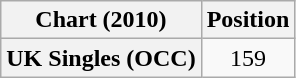<table class="wikitable plainrowheaders" style="text-align:center">
<tr>
<th>Chart (2010)</th>
<th>Position</th>
</tr>
<tr>
<th scope="row">UK Singles (OCC)</th>
<td>159</td>
</tr>
</table>
